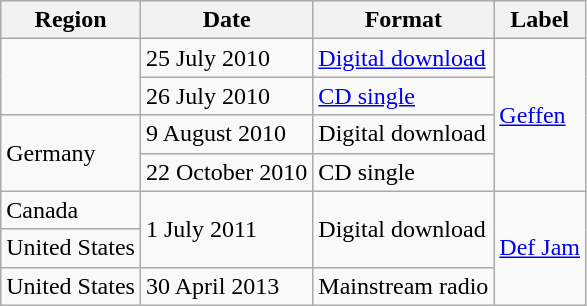<table class="wikitable">
<tr>
<th>Region</th>
<th>Date</th>
<th>Format</th>
<th>Label</th>
</tr>
<tr>
<td rowspan="2"></td>
<td>25 July 2010</td>
<td><a href='#'>Digital download</a></td>
<td rowspan="4"><a href='#'>Geffen</a></td>
</tr>
<tr>
<td>26 July 2010</td>
<td><a href='#'>CD single</a></td>
</tr>
<tr>
<td rowspan="2">Germany</td>
<td>9 August 2010</td>
<td>Digital download</td>
</tr>
<tr>
<td>22 October 2010</td>
<td>CD single</td>
</tr>
<tr>
<td>Canada</td>
<td rowspan="2">1 July 2011</td>
<td rowspan="2">Digital download</td>
<td rowspan="3"><a href='#'>Def Jam</a></td>
</tr>
<tr>
<td>United States</td>
</tr>
<tr>
<td>United States</td>
<td>30 April 2013</td>
<td>Mainstream radio</td>
</tr>
</table>
